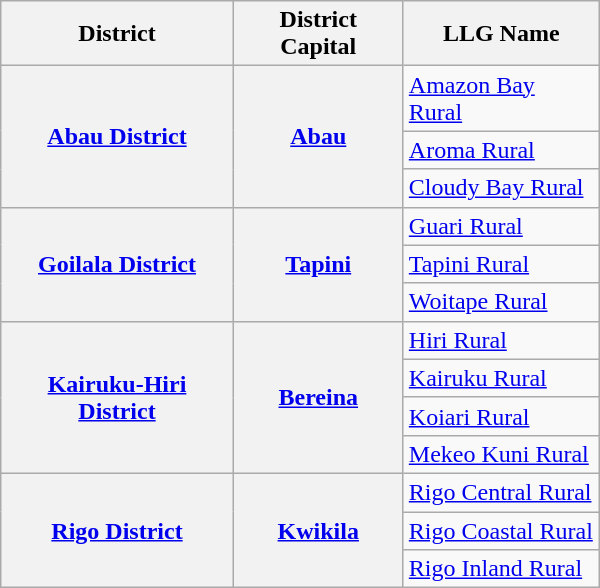<table class="wikitable" style="text-align: left;" width="400">
<tr>
<th>District</th>
<th>District Capital</th>
<th>LLG Name</th>
</tr>
<tr>
<th rowspan="3"><a href='#'>Abau District</a></th>
<th rowspan="3"><a href='#'>Abau</a></th>
<td><a href='#'>Amazon Bay Rural</a></td>
</tr>
<tr>
<td><a href='#'>Aroma Rural</a></td>
</tr>
<tr>
<td><a href='#'>Cloudy Bay Rural</a></td>
</tr>
<tr>
<th rowspan="3"><a href='#'>Goilala District</a></th>
<th rowspan="3"><a href='#'>Tapini</a></th>
<td><a href='#'>Guari Rural</a></td>
</tr>
<tr>
<td><a href='#'>Tapini Rural</a></td>
</tr>
<tr>
<td><a href='#'>Woitape Rural</a></td>
</tr>
<tr>
<th rowspan="4"><a href='#'>Kairuku-Hiri District</a></th>
<th rowspan="4"><a href='#'>Bereina</a></th>
<td><a href='#'>Hiri Rural</a></td>
</tr>
<tr>
<td><a href='#'>Kairuku Rural</a></td>
</tr>
<tr>
<td><a href='#'>Koiari Rural</a></td>
</tr>
<tr>
<td><a href='#'>Mekeo Kuni Rural</a></td>
</tr>
<tr>
<th rowspan="3"><a href='#'>Rigo District</a></th>
<th rowspan="3"><a href='#'>Kwikila</a></th>
<td><a href='#'>Rigo Central Rural</a></td>
</tr>
<tr>
<td><a href='#'>Rigo Coastal Rural</a></td>
</tr>
<tr>
<td><a href='#'>Rigo Inland Rural</a></td>
</tr>
</table>
